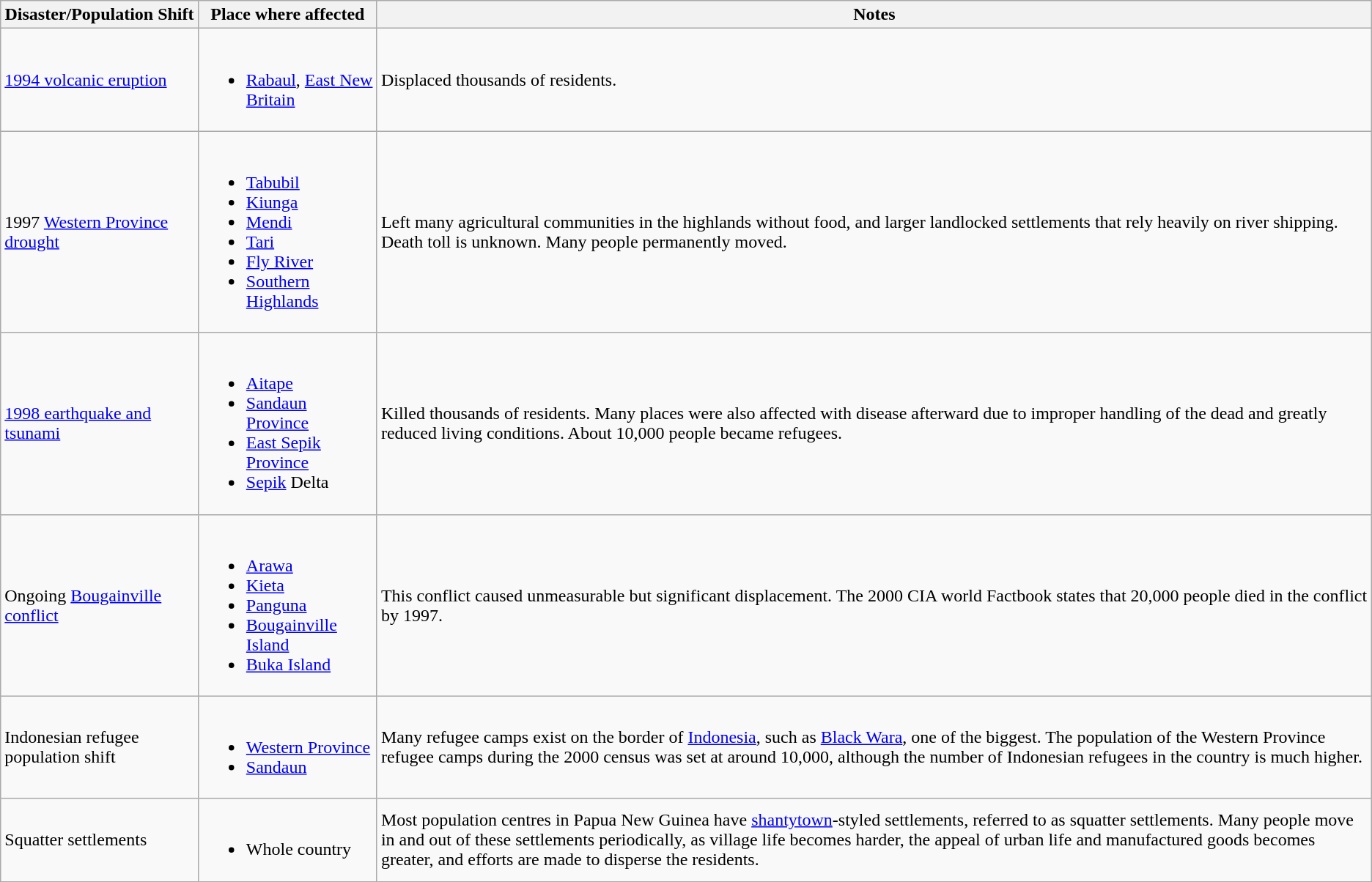<table class="wikitable">
<tr>
<th>Disaster/Population Shift</th>
<th>Place where affected</th>
<th>Notes</th>
</tr>
<tr>
<td><a href='#'>1994 volcanic eruption</a></td>
<td><br><ul><li><a href='#'>Rabaul</a>, <a href='#'>East New Britain</a></li></ul></td>
<td>Displaced thousands of residents.</td>
</tr>
<tr>
<td>1997 <a href='#'>Western Province</a> <a href='#'>drought</a></td>
<td><br><ul><li><a href='#'>Tabubil</a></li><li><a href='#'>Kiunga</a></li><li><a href='#'>Mendi</a></li><li><a href='#'>Tari</a></li><li><a href='#'>Fly River</a></li><li><a href='#'>Southern Highlands</a></li></ul></td>
<td>Left many agricultural communities in the highlands without food, and larger landlocked settlements that rely heavily on river shipping. Death toll is unknown. Many people permanently moved.</td>
</tr>
<tr>
<td><a href='#'>1998 earthquake and tsunami</a></td>
<td><br><ul><li><a href='#'>Aitape</a></li><li><a href='#'>Sandaun Province</a></li><li><a href='#'>East Sepik Province</a></li><li><a href='#'>Sepik</a> Delta</li></ul></td>
<td>Killed thousands of residents. Many places were also affected with disease afterward due to improper handling of the dead and greatly reduced living conditions. About 10,000 people became refugees.</td>
</tr>
<tr>
<td>Ongoing <a href='#'>Bougainville conflict</a></td>
<td><br><ul><li><a href='#'>Arawa</a></li><li><a href='#'>Kieta</a></li><li><a href='#'>Panguna</a></li><li><a href='#'>Bougainville Island</a></li><li><a href='#'>Buka Island</a></li></ul></td>
<td>This conflict caused unmeasurable but significant displacement. The 2000 CIA world Factbook states that 20,000 people died in the conflict by 1997.</td>
</tr>
<tr>
<td>Indonesian refugee population shift</td>
<td><br><ul><li><a href='#'>Western Province</a></li><li><a href='#'>Sandaun</a></li></ul></td>
<td>Many refugee camps exist on the border of <a href='#'>Indonesia</a>, such as <a href='#'>Black Wara</a>, one of the biggest. The population of the Western Province refugee camps during the 2000 census was set at around 10,000, although the number of Indonesian refugees in the country is much higher.</td>
</tr>
<tr>
<td>Squatter settlements</td>
<td><br><ul><li>Whole country</li></ul></td>
<td>Most population centres in Papua New Guinea have <a href='#'>shantytown</a>-styled settlements, referred to as squatter settlements. Many people move in and out of these settlements periodically, as village life becomes harder, the appeal of urban life and manufactured goods becomes greater, and efforts are made to disperse the residents.</td>
</tr>
</table>
